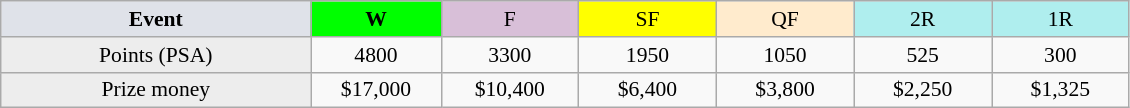<table class=wikitable style=font-size:90%;text-align:center>
<tr>
<td width=200 colspan=1 bgcolor=#dfe2e9><strong>Event</strong></td>
<td width=80 bgcolor=lime><strong>W</strong></td>
<td width=85 bgcolor=#D8BFD8>F</td>
<td width=85 bgcolor=#FFFF00>SF</td>
<td width=85 bgcolor=#ffebcd>QF</td>
<td width=85 bgcolor=#afeeee>2R</td>
<td width=85 bgcolor=#afeeee>1R</td>
</tr>
<tr>
<td bgcolor=#EDEDED>Points (PSA)</td>
<td>4800</td>
<td>3300</td>
<td>1950</td>
<td>1050</td>
<td>525</td>
<td>300</td>
</tr>
<tr>
<td bgcolor=#EDEDED>Prize money</td>
<td>$17,000</td>
<td>$10,400</td>
<td>$6,400</td>
<td>$3,800</td>
<td>$2,250</td>
<td>$1,325</td>
</tr>
</table>
